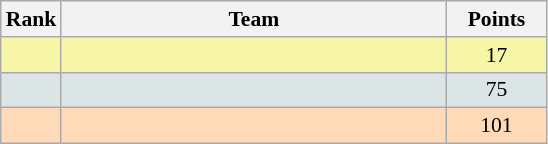<table class="wikitable" style="text-align:center; font-size: 90%; border: gray solid 1px;border-collapse:collapse;">
<tr bgcolor="#E4E4E4">
<th style="border-bottom:1px solid #AAAAAA" width=10>Rank</th>
<th style="border-bottom:1px solid #AAAAAA" width=250>Team</th>
<th style="border-bottom:1px solid #AAAAAA" width=60>Points</th>
</tr>
<tr bgcolor=F7F6A8>
<td></td>
<td align=left></td>
<td>17</td>
</tr>
<tr bgcolor=DCE5E5>
<td></td>
<td align=left></td>
<td>75</td>
</tr>
<tr bgcolor=FFDAB9>
<td></td>
<td align=left></td>
<td>101</td>
</tr>
</table>
